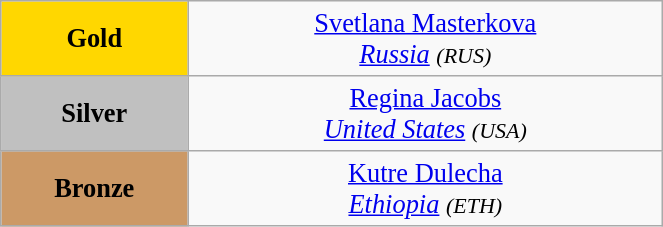<table class="wikitable" style=" text-align:center; font-size:110%;" width="35%">
<tr>
<td bgcolor="gold"><strong>Gold</strong></td>
<td> <a href='#'>Svetlana Masterkova</a><br><em><a href='#'>Russia</a> <small>(RUS)</small></em></td>
</tr>
<tr>
<td bgcolor="silver"><strong>Silver</strong></td>
<td> <a href='#'>Regina Jacobs</a><br><em><a href='#'>United States</a> <small>(USA)</small></em></td>
</tr>
<tr>
<td bgcolor="CC9966"><strong>Bronze</strong></td>
<td> <a href='#'>Kutre Dulecha</a><br><em><a href='#'>Ethiopia</a> <small>(ETH)</small></em></td>
</tr>
</table>
